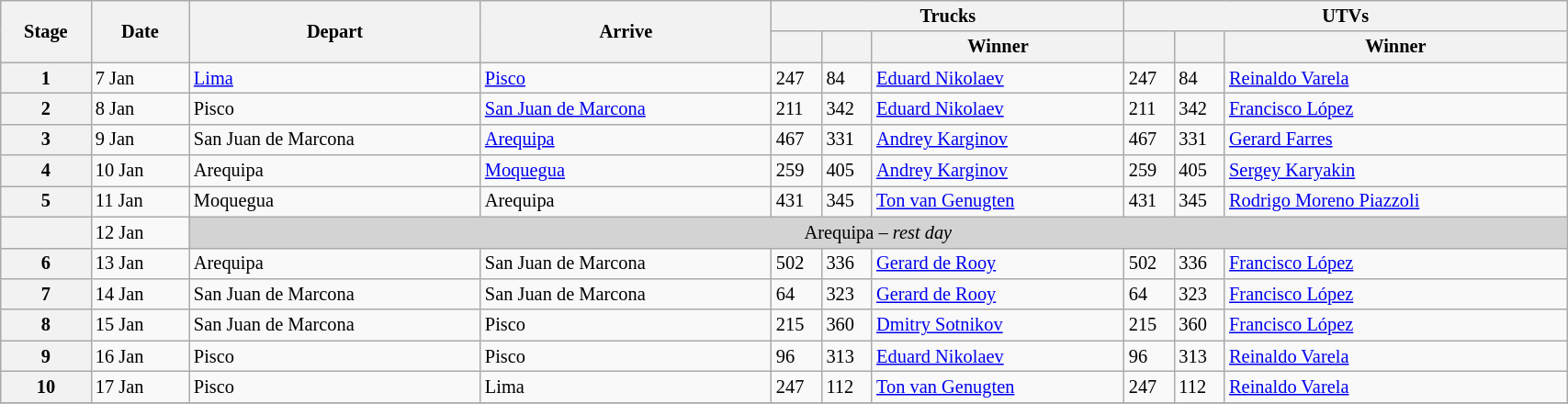<table class="wikitable"  style="width:90%; font-size:85%;">
<tr>
<th rowspan="2">Stage</th>
<th rowspan="2">Date</th>
<th rowspan="2">Depart</th>
<th rowspan="2">Arrive</th>
<th colspan="3">Trucks</th>
<th colspan="3">UTVs</th>
</tr>
<tr>
<th style="width:30px;"></th>
<th style="width:30px;"></th>
<th>Winner</th>
<th style="width:30px;"></th>
<th style="width:30px;"></th>
<th>Winner</th>
</tr>
<tr>
<th>1</th>
<td>7 Jan</td>
<td> <a href='#'>Lima</a></td>
<td> <a href='#'>Pisco</a></td>
<td>247</td>
<td>84</td>
<td> <a href='#'>Eduard Nikolaev</a></td>
<td>247</td>
<td>84</td>
<td> <a href='#'>Reinaldo Varela</a></td>
</tr>
<tr>
<th>2</th>
<td>8 Jan</td>
<td> Pisco</td>
<td> <a href='#'>San Juan de Marcona</a></td>
<td>211</td>
<td>342</td>
<td> <a href='#'>Eduard Nikolaev</a></td>
<td>211</td>
<td>342</td>
<td> <a href='#'>Francisco López</a></td>
</tr>
<tr>
<th>3</th>
<td>9 Jan</td>
<td> San Juan de Marcona</td>
<td> <a href='#'>Arequipa</a></td>
<td>467</td>
<td>331</td>
<td> <a href='#'>Andrey Karginov</a></td>
<td>467</td>
<td>331</td>
<td> <a href='#'>Gerard Farres</a></td>
</tr>
<tr>
<th>4</th>
<td>10 Jan</td>
<td> Arequipa</td>
<td> <a href='#'>Moquegua</a></td>
<td>259</td>
<td>405</td>
<td> <a href='#'>Andrey Karginov</a></td>
<td>259</td>
<td>405</td>
<td> <a href='#'>Sergey Karyakin</a></td>
</tr>
<tr>
<th>5</th>
<td>11 Jan</td>
<td> Moquegua</td>
<td> Arequipa</td>
<td>431</td>
<td>345</td>
<td> <a href='#'>Ton van Genugten</a></td>
<td>431</td>
<td>345</td>
<td> <a href='#'>Rodrigo Moreno Piazzoli</a></td>
</tr>
<tr>
<th></th>
<td>12 Jan</td>
<td colspan="14" style="background:lightgrey; text-align:center;"> Arequipa – <em>rest day</em></td>
</tr>
<tr>
<th>6</th>
<td>13 Jan</td>
<td> Arequipa</td>
<td> San Juan de Marcona</td>
<td>502</td>
<td>336</td>
<td> <a href='#'>Gerard de Rooy</a></td>
<td>502</td>
<td>336</td>
<td> <a href='#'>Francisco López</a></td>
</tr>
<tr>
<th>7</th>
<td>14 Jan</td>
<td> San Juan de Marcona</td>
<td> San Juan de Marcona</td>
<td>64</td>
<td>323</td>
<td> <a href='#'>Gerard de Rooy</a></td>
<td>64</td>
<td>323</td>
<td> <a href='#'>Francisco López</a></td>
</tr>
<tr>
<th>8</th>
<td>15 Jan</td>
<td> San Juan de Marcona</td>
<td> Pisco</td>
<td>215</td>
<td>360</td>
<td> <a href='#'>Dmitry Sotnikov</a></td>
<td>215</td>
<td>360</td>
<td> <a href='#'>Francisco López</a></td>
</tr>
<tr>
<th>9</th>
<td>16 Jan</td>
<td> Pisco</td>
<td> Pisco</td>
<td>96</td>
<td>313</td>
<td> <a href='#'>Eduard Nikolaev</a></td>
<td>96</td>
<td>313</td>
<td> <a href='#'>Reinaldo Varela</a></td>
</tr>
<tr>
<th>10</th>
<td>17 Jan</td>
<td> Pisco</td>
<td> Lima</td>
<td>247</td>
<td>112</td>
<td> <a href='#'>Ton van Genugten</a></td>
<td>247</td>
<td>112</td>
<td> <a href='#'>Reinaldo Varela</a></td>
</tr>
<tr>
</tr>
</table>
